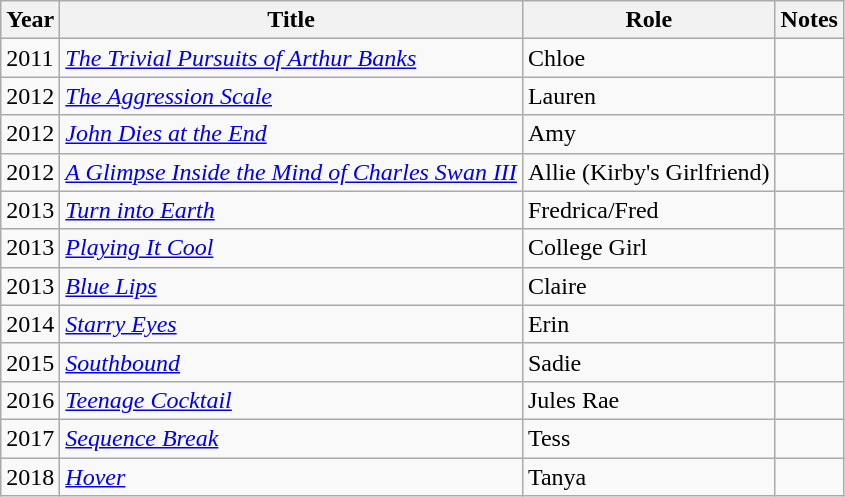<table class="wikitable sortable">
<tr>
<th>Year</th>
<th>Title</th>
<th>Role</th>
<th class="unsortable">Notes</th>
</tr>
<tr>
<td>2011</td>
<td><em><a href='#'>The Trivial Pursuits of Arthur Banks</a></em></td>
<td>Chloe</td>
<td></td>
</tr>
<tr>
<td>2012</td>
<td><em><a href='#'>The Aggression Scale</a></em></td>
<td>Lauren</td>
<td></td>
</tr>
<tr>
<td>2012</td>
<td><em><a href='#'>John Dies at the End</a></em></td>
<td>Amy</td>
<td></td>
</tr>
<tr>
<td>2012</td>
<td><em><a href='#'>A Glimpse Inside the Mind of Charles Swan III</a></em></td>
<td>Allie (Kirby's Girlfriend)</td>
<td></td>
</tr>
<tr>
<td>2013</td>
<td><em><a href='#'>Turn into Earth</a></em></td>
<td>Fredrica/Fred</td>
<td></td>
</tr>
<tr>
<td>2013</td>
<td><em><a href='#'>Playing It Cool</a></em></td>
<td>College Girl</td>
<td></td>
</tr>
<tr>
<td>2013</td>
<td><em><a href='#'>Blue Lips</a></em></td>
<td>Claire</td>
<td></td>
</tr>
<tr>
<td>2014</td>
<td><em><a href='#'>Starry Eyes</a></em></td>
<td>Erin</td>
<td></td>
</tr>
<tr>
<td>2015</td>
<td><em><a href='#'>Southbound</a></em></td>
<td>Sadie</td>
<td></td>
</tr>
<tr>
<td>2016</td>
<td><em><a href='#'>Teenage Cocktail</a></em></td>
<td>Jules Rae</td>
<td></td>
</tr>
<tr>
<td>2017</td>
<td><em><a href='#'>Sequence Break</a></em></td>
<td>Tess</td>
<td></td>
</tr>
<tr>
<td>2018</td>
<td><em><a href='#'>Hover</a></em></td>
<td>Tanya</td>
<td></td>
</tr>
</table>
